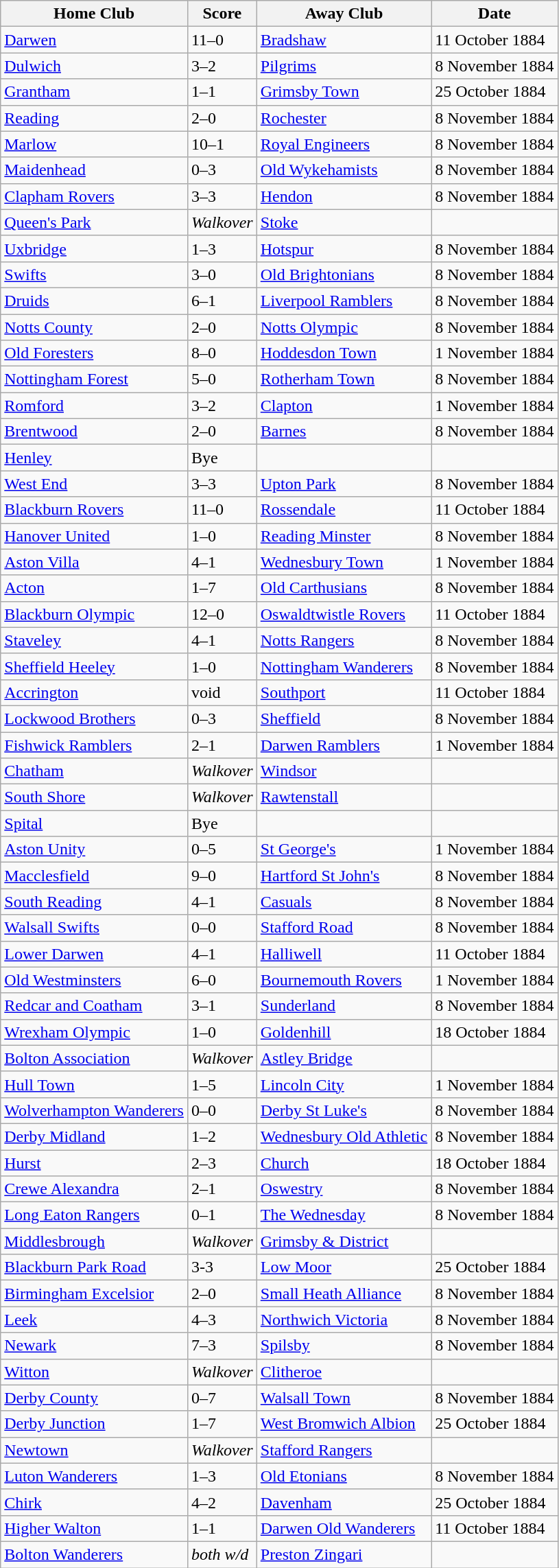<table class="wikitable">
<tr>
<th>Home Club</th>
<th>Score</th>
<th>Away Club</th>
<th>Date</th>
</tr>
<tr>
<td><a href='#'>Darwen</a></td>
<td>11–0</td>
<td><a href='#'>Bradshaw</a></td>
<td>11 October 1884</td>
</tr>
<tr>
<td><a href='#'>Dulwich</a></td>
<td>3–2</td>
<td><a href='#'>Pilgrims</a></td>
<td>8 November 1884</td>
</tr>
<tr>
<td><a href='#'>Grantham</a></td>
<td>1–1</td>
<td><a href='#'>Grimsby Town</a></td>
<td>25 October 1884</td>
</tr>
<tr>
<td><a href='#'>Reading</a></td>
<td>2–0</td>
<td><a href='#'>Rochester</a></td>
<td>8 November 1884</td>
</tr>
<tr>
<td><a href='#'>Marlow</a></td>
<td>10–1</td>
<td><a href='#'>Royal Engineers</a></td>
<td>8 November 1884</td>
</tr>
<tr>
<td><a href='#'>Maidenhead</a></td>
<td>0–3</td>
<td><a href='#'>Old Wykehamists</a></td>
<td>8 November 1884</td>
</tr>
<tr>
<td><a href='#'>Clapham Rovers</a></td>
<td>3–3</td>
<td><a href='#'>Hendon</a></td>
<td>8 November 1884</td>
</tr>
<tr>
<td><a href='#'>Queen's Park</a> </td>
<td><em>Walkover</em></td>
<td><a href='#'>Stoke</a></td>
<td></td>
</tr>
<tr>
<td><a href='#'>Uxbridge</a></td>
<td>1–3</td>
<td><a href='#'>Hotspur</a></td>
<td>8 November 1884</td>
</tr>
<tr>
<td><a href='#'>Swifts</a></td>
<td>3–0</td>
<td><a href='#'>Old Brightonians</a></td>
<td>8 November 1884</td>
</tr>
<tr>
<td><a href='#'>Druids</a> </td>
<td>6–1</td>
<td><a href='#'>Liverpool Ramblers</a></td>
<td>8 November 1884</td>
</tr>
<tr>
<td><a href='#'>Notts County</a></td>
<td>2–0</td>
<td><a href='#'>Notts Olympic</a></td>
<td>8 November 1884</td>
</tr>
<tr>
<td><a href='#'>Old Foresters</a></td>
<td>8–0</td>
<td><a href='#'>Hoddesdon Town</a></td>
<td>1 November 1884</td>
</tr>
<tr>
<td><a href='#'>Nottingham Forest</a></td>
<td>5–0</td>
<td><a href='#'>Rotherham Town</a></td>
<td>8 November 1884</td>
</tr>
<tr>
<td><a href='#'>Romford</a></td>
<td>3–2</td>
<td><a href='#'>Clapton</a></td>
<td>1 November 1884</td>
</tr>
<tr>
<td><a href='#'>Brentwood</a></td>
<td>2–0</td>
<td><a href='#'>Barnes</a></td>
<td>8 November 1884</td>
</tr>
<tr>
<td><a href='#'>Henley</a></td>
<td>Bye</td>
<td></td>
<td></td>
</tr>
<tr>
<td><a href='#'>West End</a></td>
<td>3–3</td>
<td><a href='#'>Upton Park</a></td>
<td>8 November 1884</td>
</tr>
<tr>
<td><a href='#'>Blackburn Rovers</a></td>
<td>11–0</td>
<td><a href='#'>Rossendale</a></td>
<td>11 October 1884</td>
</tr>
<tr>
<td><a href='#'>Hanover United</a></td>
<td>1–0</td>
<td><a href='#'>Reading Minster</a></td>
<td>8 November 1884</td>
</tr>
<tr>
<td><a href='#'>Aston Villa</a></td>
<td>4–1</td>
<td><a href='#'>Wednesbury Town</a></td>
<td>1 November 1884</td>
</tr>
<tr>
<td><a href='#'>Acton</a></td>
<td>1–7</td>
<td><a href='#'>Old Carthusians</a></td>
<td>8 November 1884</td>
</tr>
<tr>
<td><a href='#'>Blackburn Olympic</a></td>
<td>12–0</td>
<td><a href='#'>Oswaldtwistle Rovers</a></td>
<td>11 October 1884</td>
</tr>
<tr>
<td><a href='#'>Staveley</a></td>
<td>4–1</td>
<td><a href='#'>Notts Rangers</a></td>
<td>8 November 1884</td>
</tr>
<tr>
<td><a href='#'>Sheffield Heeley</a></td>
<td>1–0</td>
<td><a href='#'>Nottingham Wanderers</a></td>
<td>8 November 1884</td>
</tr>
<tr>
<td><a href='#'>Accrington</a></td>
<td>void</td>
<td><a href='#'>Southport</a></td>
<td>11 October 1884</td>
</tr>
<tr>
<td><a href='#'>Lockwood Brothers</a></td>
<td>0–3</td>
<td><a href='#'>Sheffield</a></td>
<td>8 November 1884</td>
</tr>
<tr>
<td><a href='#'>Fishwick Ramblers</a></td>
<td>2–1</td>
<td><a href='#'>Darwen Ramblers</a></td>
<td>1 November 1884</td>
</tr>
<tr>
<td><a href='#'>Chatham</a></td>
<td><em>Walkover</em></td>
<td><a href='#'>Windsor</a></td>
<td></td>
</tr>
<tr>
<td><a href='#'>South Shore</a></td>
<td><em>Walkover</em></td>
<td><a href='#'>Rawtenstall</a></td>
<td></td>
</tr>
<tr>
<td><a href='#'>Spital</a></td>
<td>Bye</td>
<td></td>
<td></td>
</tr>
<tr>
<td><a href='#'>Aston Unity</a></td>
<td>0–5</td>
<td><a href='#'>St George's</a></td>
<td>1 November 1884</td>
</tr>
<tr>
<td><a href='#'>Macclesfield</a></td>
<td>9–0</td>
<td><a href='#'>Hartford St John's</a></td>
<td>8 November 1884</td>
</tr>
<tr>
<td><a href='#'>South Reading</a></td>
<td>4–1</td>
<td><a href='#'>Casuals</a></td>
<td>8 November 1884</td>
</tr>
<tr>
<td><a href='#'>Walsall Swifts</a></td>
<td>0–0</td>
<td><a href='#'>Stafford Road</a></td>
<td>8 November 1884</td>
</tr>
<tr>
<td><a href='#'>Lower Darwen</a></td>
<td>4–1</td>
<td><a href='#'>Halliwell</a></td>
<td>11 October 1884</td>
</tr>
<tr>
<td><a href='#'>Old Westminsters</a></td>
<td>6–0</td>
<td><a href='#'>Bournemouth Rovers</a></td>
<td>1 November 1884</td>
</tr>
<tr>
<td><a href='#'>Redcar and Coatham</a></td>
<td>3–1</td>
<td><a href='#'>Sunderland</a></td>
<td>8 November 1884</td>
</tr>
<tr>
<td><a href='#'>Wrexham Olympic</a> </td>
<td>1–0</td>
<td><a href='#'>Goldenhill</a></td>
<td>18 October 1884</td>
</tr>
<tr>
<td><a href='#'>Bolton Association</a></td>
<td><em>Walkover</em></td>
<td><a href='#'>Astley Bridge</a></td>
<td></td>
</tr>
<tr>
<td><a href='#'>Hull Town</a></td>
<td>1–5</td>
<td><a href='#'>Lincoln City</a></td>
<td>1 November 1884</td>
</tr>
<tr>
<td><a href='#'>Wolverhampton Wanderers</a></td>
<td>0–0</td>
<td><a href='#'>Derby St Luke's</a></td>
<td>8 November 1884</td>
</tr>
<tr>
<td><a href='#'>Derby Midland</a></td>
<td>1–2</td>
<td><a href='#'>Wednesbury Old Athletic</a></td>
<td>8 November 1884</td>
</tr>
<tr>
<td><a href='#'>Hurst</a></td>
<td>2–3</td>
<td><a href='#'>Church</a></td>
<td>18 October 1884</td>
</tr>
<tr>
<td><a href='#'>Crewe Alexandra</a></td>
<td>2–1</td>
<td><a href='#'>Oswestry</a></td>
<td>8 November 1884</td>
</tr>
<tr>
<td><a href='#'>Long Eaton Rangers</a></td>
<td>0–1</td>
<td><a href='#'>The Wednesday</a></td>
<td>8 November 1884</td>
</tr>
<tr>
<td><a href='#'>Middlesbrough</a></td>
<td><em>Walkover</em></td>
<td><a href='#'>Grimsby & District</a></td>
<td></td>
</tr>
<tr>
<td><a href='#'>Blackburn Park Road</a></td>
<td>3-3</td>
<td><a href='#'>Low Moor</a></td>
<td>25 October 1884</td>
</tr>
<tr>
<td><a href='#'>Birmingham Excelsior</a></td>
<td>2–0</td>
<td><a href='#'>Small Heath Alliance</a></td>
<td>8 November 1884</td>
</tr>
<tr>
<td><a href='#'>Leek</a></td>
<td>4–3</td>
<td><a href='#'>Northwich Victoria</a></td>
<td>8 November 1884</td>
</tr>
<tr>
<td><a href='#'>Newark</a></td>
<td>7–3</td>
<td><a href='#'>Spilsby</a></td>
<td>8 November 1884</td>
</tr>
<tr>
<td><a href='#'>Witton</a></td>
<td><em>Walkover</em></td>
<td><a href='#'>Clitheroe</a></td>
<td></td>
</tr>
<tr>
<td><a href='#'>Derby County</a></td>
<td>0–7</td>
<td><a href='#'>Walsall Town</a></td>
<td>8 November 1884</td>
</tr>
<tr>
<td><a href='#'>Derby Junction</a></td>
<td>1–7</td>
<td><a href='#'>West Bromwich Albion</a></td>
<td>25 October 1884</td>
</tr>
<tr>
<td><a href='#'>Newtown</a> </td>
<td><em>Walkover</em></td>
<td><a href='#'>Stafford Rangers</a></td>
<td></td>
</tr>
<tr>
<td><a href='#'>Luton Wanderers</a></td>
<td>1–3</td>
<td><a href='#'>Old Etonians</a></td>
<td>8 November 1884</td>
</tr>
<tr>
<td><a href='#'>Chirk</a> </td>
<td>4–2</td>
<td><a href='#'>Davenham</a></td>
<td>25 October 1884</td>
</tr>
<tr>
<td><a href='#'>Higher Walton</a></td>
<td>1–1</td>
<td><a href='#'>Darwen Old Wanderers</a></td>
<td>11 October 1884</td>
</tr>
<tr>
<td><a href='#'>Bolton Wanderers</a></td>
<td><em>both w/d</em></td>
<td><a href='#'>Preston Zingari</a></td>
<td></td>
</tr>
</table>
